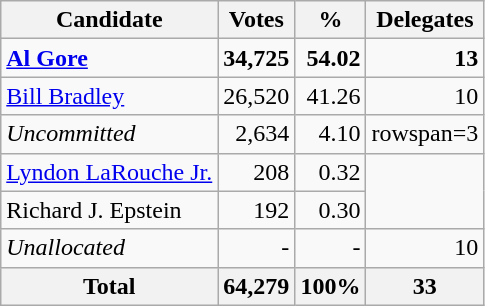<table class="wikitable sortable" style="text-align:right;">
<tr>
<th>Candidate</th>
<th>Votes</th>
<th>%</th>
<th>Delegates</th>
</tr>
<tr>
<td style="text-align:left;" data-sort-value="Gore, Al"><strong><a href='#'>Al Gore</a></strong></td>
<td><strong>34,725</strong></td>
<td><strong>54.02</strong></td>
<td><strong>13</strong></td>
</tr>
<tr>
<td style="text-align:left;" data-sort-value="Bradley, Bill"><a href='#'>Bill Bradley</a></td>
<td>26,520</td>
<td>41.26</td>
<td>10</td>
</tr>
<tr>
<td style="text-align:left;" data-sort-value="ZZZ"><em>Uncommitted</em></td>
<td>2,634</td>
<td>4.10</td>
<td>rowspan=3 </td>
</tr>
<tr>
<td style="text-align:left;" data-sort-value="LaRouche Jr., Lyndon"><a href='#'>Lyndon LaRouche Jr.</a></td>
<td>208</td>
<td>0.32</td>
</tr>
<tr>
<td style="text-align:left;" data-sort-value="Epstein, Richard J.">Richard J. Epstein</td>
<td>192</td>
<td>0.30</td>
</tr>
<tr>
<td style="text-align:left;" data-sort-value="ZZZ"><em>Unallocated</em></td>
<td>-</td>
<td>-</td>
<td>10</td>
</tr>
<tr>
<th>Total</th>
<th>64,279</th>
<th>100%</th>
<th>33</th>
</tr>
</table>
